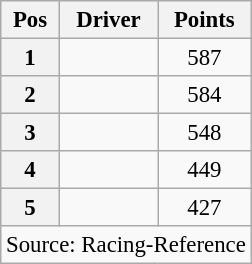<table class="wikitable sortable" style="font-size: 95%;">
<tr>
<th>Pos</th>
<th>Driver</th>
<th>Points</th>
</tr>
<tr>
<th>1</th>
<td></td>
<td style="text-align:center;">587</td>
</tr>
<tr>
<th>2</th>
<td></td>
<td style="text-align:center;">584</td>
</tr>
<tr>
<th>3</th>
<td></td>
<td style="text-align:center;">548</td>
</tr>
<tr>
<th>4</th>
<td></td>
<td style="text-align:center;">449</td>
</tr>
<tr>
<th>5</th>
<td></td>
<td style="text-align:center;">427</td>
</tr>
<tr class="sortbottom">
<td colspan=5>Source: Racing-Reference</td>
</tr>
</table>
